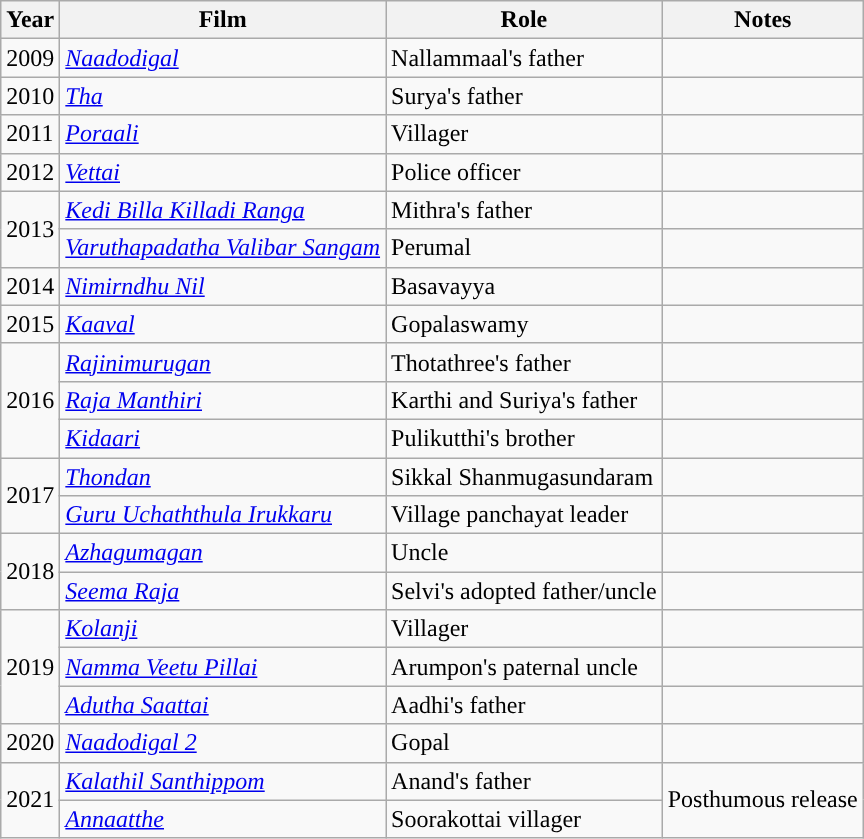<table class="wikitable sortable">
<tr>
<th>Year</th>
<th>Film</th>
<th>Role</th>
<th>Notes</th>
</tr>
<tr>
<td>2009</td>
<td><em><a href='#'>Naadodigal</a></em></td>
<td>Nallammaal's father</td>
<td></td>
</tr>
<tr>
<td>2010</td>
<td><em><a href='#'>Tha</a></em></td>
<td>Surya's father</td>
<td></td>
</tr>
<tr>
<td>2011</td>
<td><em><a href='#'>Poraali</a></em></td>
<td>Villager</td>
<td></td>
</tr>
<tr>
<td>2012</td>
<td><em> <a href='#'>Vettai</a></em></td>
<td>Police officer</td>
<td></td>
</tr>
<tr>
<td rowspan="2">2013</td>
<td><em><a href='#'>Kedi Billa Killadi Ranga</a> </em></td>
<td>Mithra's father</td>
<td></td>
</tr>
<tr>
<td><em><a href='#'>Varuthapadatha Valibar Sangam</a></em></td>
<td>Perumal</td>
<td></td>
</tr>
<tr>
<td>2014</td>
<td><em><a href='#'>Nimirndhu Nil</a></em></td>
<td>Basavayya</td>
<td></td>
</tr>
<tr>
<td>2015</td>
<td><em><a href='#'>Kaaval</a></em></td>
<td>Gopalaswamy</td>
<td></td>
</tr>
<tr>
<td rowspan="3">2016</td>
<td><em><a href='#'>Rajinimurugan</a></em></td>
<td>Thotathree's father</td>
<td></td>
</tr>
<tr>
<td><em><a href='#'>Raja Manthiri</a></em></td>
<td>Karthi and Suriya's father</td>
<td></td>
</tr>
<tr>
<td><em><a href='#'>Kidaari</a></em></td>
<td>Pulikutthi's brother</td>
<td></td>
</tr>
<tr>
<td rowspan="2">2017</td>
<td><em><a href='#'>Thondan</a> </em></td>
<td>Sikkal Shanmugasundaram</td>
<td></td>
</tr>
<tr>
<td><em><a href='#'>Guru Uchaththula Irukkaru</a></em></td>
<td>Village panchayat leader</td>
<td></td>
</tr>
<tr>
<td rowspan="2">2018</td>
<td><em><a href='#'>Azhagumagan</a></em></td>
<td>Uncle</td>
<td></td>
</tr>
<tr>
<td><em><a href='#'>Seema Raja</a></em></td>
<td>Selvi's adopted father/uncle</td>
<td></td>
</tr>
<tr>
<td rowspan="3">2019</td>
<td><em><a href='#'>Kolanji</a></em></td>
<td>Villager</td>
<td></td>
</tr>
<tr>
<td><em><a href='#'>Namma Veetu Pillai</a></em></td>
<td>Arumpon's paternal uncle</td>
<td></td>
</tr>
<tr>
<td><em><a href='#'>Adutha Saattai</a></em></td>
<td>Aadhi's father</td>
<td></td>
</tr>
<tr>
<td>2020</td>
<td><em><a href='#'>Naadodigal 2</a></em></td>
<td>Gopal</td>
<td></td>
</tr>
<tr>
<td rowspan="2">2021</td>
<td><em><a href='#'>Kalathil Santhippom</a></em></td>
<td>Anand's father</td>
<td rowspan="2">Posthumous release</td>
</tr>
<tr>
<td><em><a href='#'>Annaatthe</a></em></td>
<td>Soorakottai villager</td>
</tr>
</table>
